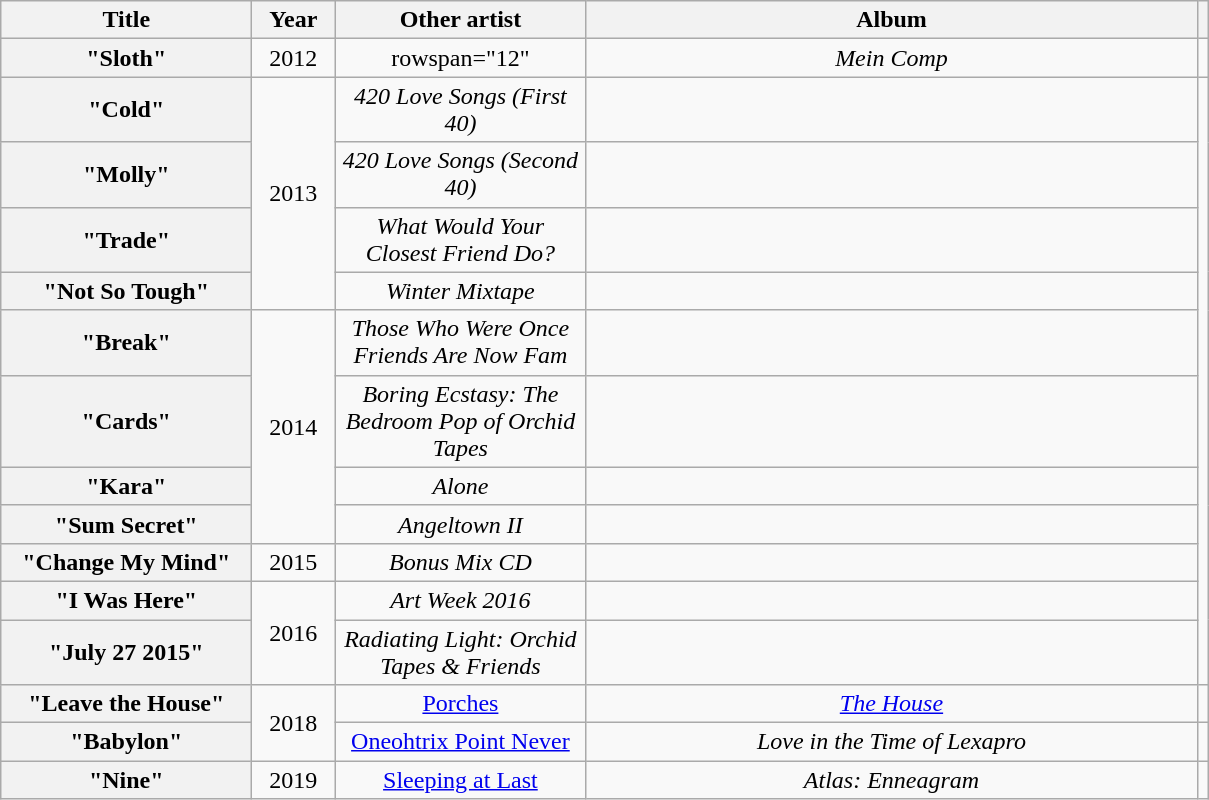<table class="wikitable plainrowheaders" style="text-align:center;">
<tr>
<th scope="col" style="width:10em;">Title</th>
<th scope="col" style="width:3em;">Year</th>
<th scope="col" style="width:10em;">Other artist</th>
<th scope="col" style="width:25em;">Album</th>
<th></th>
</tr>
<tr>
<th scope="row">"Sloth"</th>
<td>2012</td>
<td>rowspan="12" </td>
<td><em>Mein Comp</em></td>
<td></td>
</tr>
<tr>
<th scope="row">"Cold"</th>
<td rowspan="4">2013</td>
<td><em>420 Love Songs (First 40)</em></td>
<td></td>
</tr>
<tr>
<th scope="row">"Molly"</th>
<td><em>420 Love Songs (Second 40)</em></td>
<td></td>
</tr>
<tr>
<th scope="row">"Trade"</th>
<td><em>What Would Your Closest Friend Do?</em></td>
<td></td>
</tr>
<tr>
<th scope="row">"Not So Tough"</th>
<td><em>Winter Mixtape</em></td>
<td></td>
</tr>
<tr>
<th scope="row">"Break"</th>
<td rowspan="4">2014</td>
<td><em>Those Who Were Once Friends Are Now Fam</em></td>
<td></td>
</tr>
<tr>
<th scope="row">"Cards"</th>
<td><em>Boring Ecstasy: The Bedroom Pop of Orchid Tapes</em></td>
<td></td>
</tr>
<tr>
<th scope="row">"Kara"</th>
<td><em>Alone</em></td>
<td></td>
</tr>
<tr>
<th scope="row">"Sum Secret"</th>
<td><em>Angeltown II</em></td>
<td></td>
</tr>
<tr>
<th scope="row">"Change My Mind"</th>
<td>2015</td>
<td><em>Bonus Mix CD</em></td>
<td></td>
</tr>
<tr>
<th scope="row">"I Was Here"</th>
<td rowspan="2">2016</td>
<td><em>Art Week 2016</em></td>
<td><em></em></td>
</tr>
<tr>
<th scope="row">"July 27 2015"</th>
<td><em>Radiating Light: Orchid Tapes & Friends</em></td>
<td></td>
</tr>
<tr>
<th scope="row">"Leave the House"</th>
<td rowspan="2">2018</td>
<td><a href='#'>Porches</a></td>
<td><em><a href='#'>The House</a></em></td>
<td></td>
</tr>
<tr>
<th scope="row">"Babylon"</th>
<td><a href='#'>Oneohtrix Point Never</a></td>
<td><em>Love in the Time of Lexapro</em></td>
<td></td>
</tr>
<tr>
<th scope="row">"Nine"</th>
<td>2019</td>
<td><a href='#'>Sleeping at Last</a></td>
<td><em>Atlas: Enneagram</em></td>
<td></td>
</tr>
</table>
